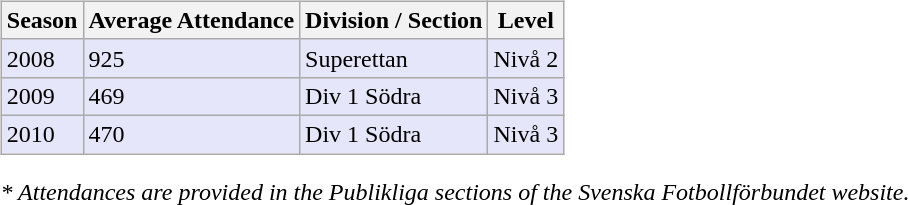<table>
<tr>
<td valign="top" width=0%><br><table class="wikitable">
<tr style="background:#f0f6fa;">
<th><strong>Season</strong></th>
<th><strong>Average Attendance</strong></th>
<th><strong>Division / Section</strong></th>
<th><strong>Level</strong></th>
</tr>
<tr>
<td style="background:#E6E6FA;">2008</td>
<td style="background:#E6E6FA;">925</td>
<td style="background:#E6E6FA;">Superettan</td>
<td style="background:#E6E6FA;">Nivå 2</td>
</tr>
<tr>
<td style="background:#E6E6FA;">2009</td>
<td style="background:#E6E6FA;">469</td>
<td style="background:#E6E6FA;">Div 1 Södra</td>
<td style="background:#E6E6FA;">Nivå 3</td>
</tr>
<tr>
<td style="background:#E6E6FA;">2010</td>
<td style="background:#E6E6FA;">470</td>
<td style="background:#E6E6FA;">Div 1 Södra</td>
<td style="background:#E6E6FA;">Nivå 3</td>
</tr>
</table>
<em>* Attendances are provided in the Publikliga sections of the Svenska Fotbollförbundet website.</em> </td>
</tr>
</table>
